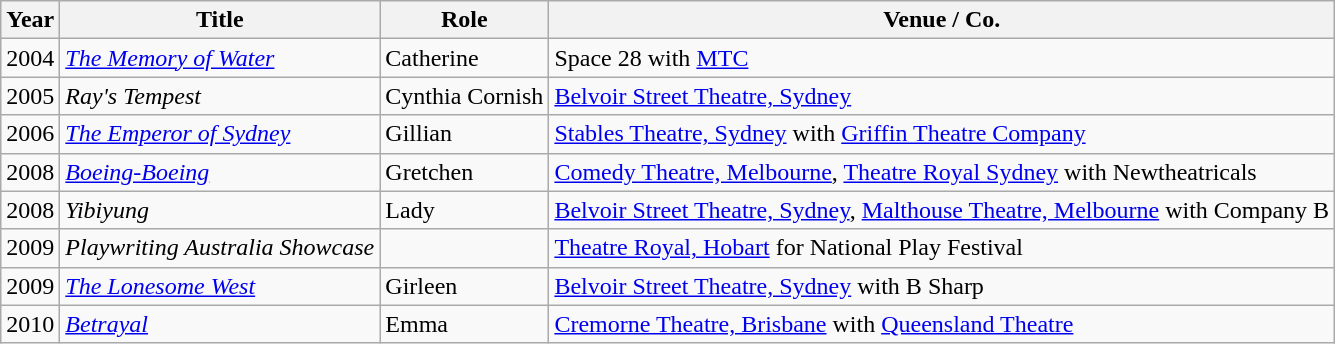<table class="wikitable sortable">
<tr>
<th>Year</th>
<th>Title</th>
<th>Role</th>
<th>Venue / Co.</th>
</tr>
<tr>
<td>2004</td>
<td><em><a href='#'>The Memory of Water</a></em></td>
<td>Catherine</td>
<td>Space 28 with <a href='#'>MTC</a></td>
</tr>
<tr>
<td>2005</td>
<td><em>Ray's Tempest</em></td>
<td>Cynthia Cornish</td>
<td><a href='#'>Belvoir Street Theatre, Sydney</a></td>
</tr>
<tr>
<td>2006</td>
<td><em><a href='#'>The Emperor of Sydney</a></em></td>
<td>Gillian</td>
<td><a href='#'>Stables Theatre, Sydney</a> with <a href='#'>Griffin Theatre Company</a></td>
</tr>
<tr>
<td>2008</td>
<td><em><a href='#'>Boeing-Boeing</a></em></td>
<td>Gretchen</td>
<td><a href='#'>Comedy Theatre, Melbourne</a>, <a href='#'>Theatre Royal Sydney</a> with Newtheatricals</td>
</tr>
<tr>
<td>2008</td>
<td><em>Yibiyung</em></td>
<td>Lady</td>
<td><a href='#'>Belvoir Street Theatre, Sydney</a>, <a href='#'>Malthouse Theatre, Melbourne</a> with Company B</td>
</tr>
<tr>
<td>2009</td>
<td><em>Playwriting Australia Showcase</em></td>
<td></td>
<td><a href='#'>Theatre Royal, Hobart</a> for National Play Festival</td>
</tr>
<tr>
<td>2009</td>
<td><em><a href='#'>The Lonesome West</a></em></td>
<td>Girleen</td>
<td><a href='#'>Belvoir Street Theatre, Sydney</a> with B Sharp</td>
</tr>
<tr>
<td>2010</td>
<td><em><a href='#'>Betrayal</a></em></td>
<td>Emma</td>
<td><a href='#'>Cremorne Theatre, Brisbane</a> with <a href='#'>Queensland Theatre</a></td>
</tr>
</table>
